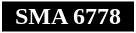<table style="border: 1px solid white; color:white; margin-left: auto; margin-right: auto;" cellspacing="0" cellpadding="0" width="90px">
<tr>
<td align="center" height="20" style="background:#000000;"><span><strong>SMA 6778</strong></span></td>
</tr>
</table>
